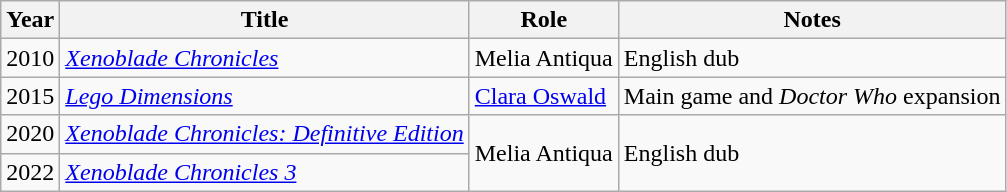<table class="wikitable sortable">
<tr>
<th>Year</th>
<th>Title</th>
<th>Role</th>
<th class="unsortable">Notes</th>
</tr>
<tr>
<td>2010</td>
<td><em><a href='#'>Xenoblade Chronicles</a></em></td>
<td>Melia Antiqua</td>
<td>English dub</td>
</tr>
<tr>
<td>2015</td>
<td><em><a href='#'>Lego Dimensions</a></em></td>
<td><a href='#'>Clara Oswald</a></td>
<td>Main game and <em>Doctor Who</em> expansion</td>
</tr>
<tr>
<td>2020</td>
<td><em><a href='#'>Xenoblade Chronicles: Definitive Edition</a></em></td>
<td rowspan="2">Melia Antiqua</td>
<td rowspan="2">English dub</td>
</tr>
<tr>
<td>2022</td>
<td><em><a href='#'>Xenoblade Chronicles 3</a></em></td>
</tr>
</table>
